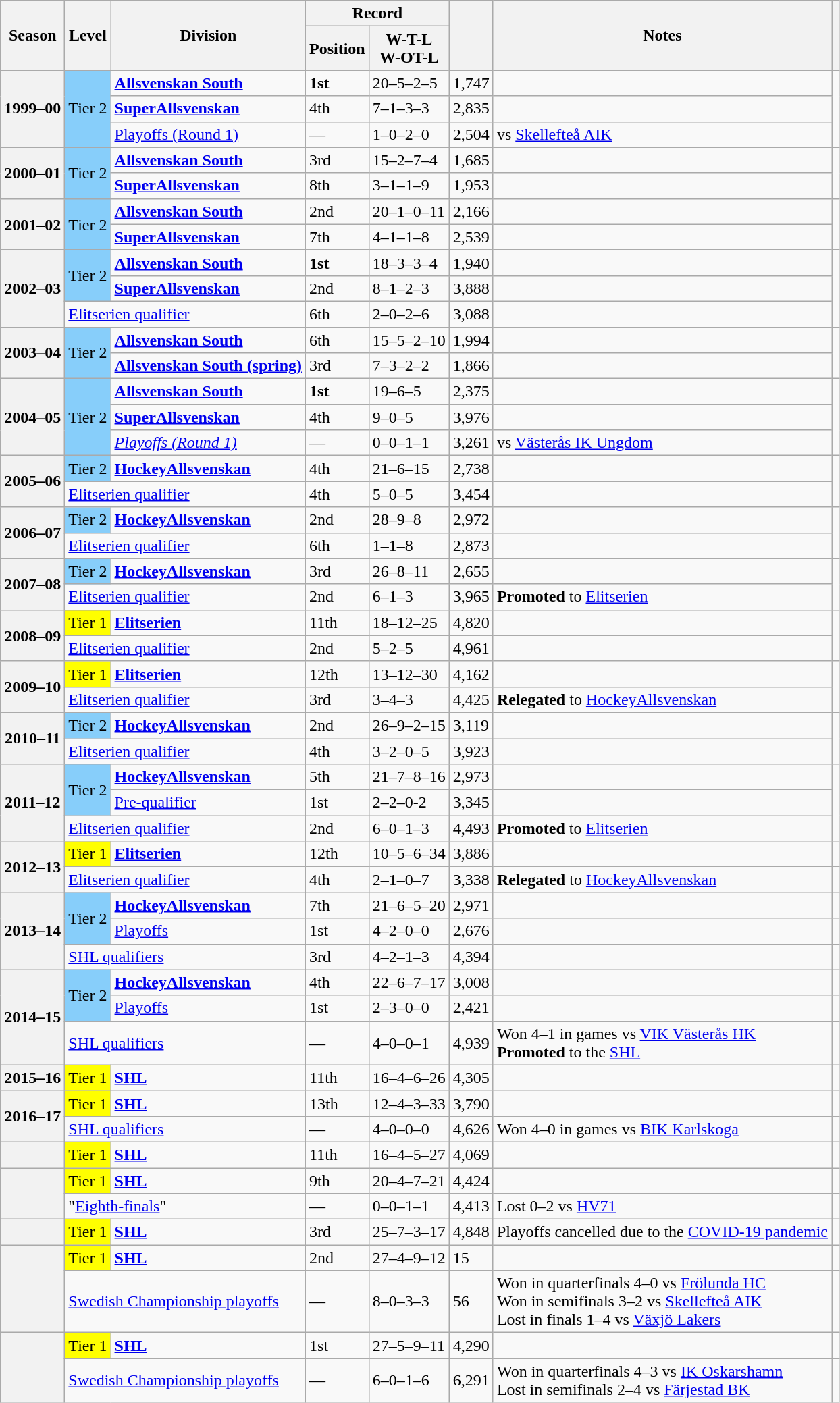<table class="wikitable">
<tr>
<th rowspan="2">Season</th>
<th rowspan="2">Level</th>
<th rowspan="2">Division</th>
<th colspan="2">Record</th>
<th rowspan=2></th>
<th rowspan="2">Notes</th>
<th rowspan="2"></th>
</tr>
<tr>
<th>Position</th>
<th>W-T-L<br>W-OT-L</th>
</tr>
<tr>
<th rowspan=3>1999–00</th>
<td rowspan=3 style="background:#87CEFA;">Tier 2</td>
<td><strong><a href='#'>Allsvenskan South</a></strong></td>
<td><strong>1st</strong></td>
<td>20–5–2–5</td>
<td>1,747</td>
<td></td>
<td rowspan=3></td>
</tr>
<tr>
<td><strong><a href='#'>SuperAllsvenskan</a></strong></td>
<td>4th</td>
<td>7–1–3–3</td>
<td>2,835</td>
<td></td>
</tr>
<tr>
<td><a href='#'>Playoffs (Round 1)</a></td>
<td>—</td>
<td>1–0–2–0</td>
<td>2,504</td>
<td>vs <a href='#'>Skellefteå AIK</a></td>
</tr>
<tr>
<th rowspan=2>2000–01</th>
<td rowspan=2 style="background:#87CEFA;">Tier 2</td>
<td><strong><a href='#'>Allsvenskan South</a></strong></td>
<td>3rd</td>
<td>15–2–7–4</td>
<td>1,685</td>
<td></td>
<td rowspan=2></td>
</tr>
<tr>
<td><strong><a href='#'>SuperAllsvenskan</a></strong></td>
<td>8th</td>
<td>3–1–1–9</td>
<td>1,953</td>
<td></td>
</tr>
<tr>
<th rowspan=2>2001–02</th>
<td rowspan=2 style="background:#87CEFA;">Tier 2</td>
<td><strong><a href='#'>Allsvenskan South</a></strong></td>
<td>2nd</td>
<td>20–1–0–11</td>
<td>2,166</td>
<td></td>
<td rowspan=2></td>
</tr>
<tr>
<td><strong><a href='#'>SuperAllsvenskan</a></strong></td>
<td>7th</td>
<td>4–1–1–8</td>
<td>2,539</td>
<td></td>
</tr>
<tr>
<th rowspan=3>2002–03</th>
<td rowspan=2 style="background:#87CEFA;">Tier 2</td>
<td><strong><a href='#'>Allsvenskan South</a></strong></td>
<td><strong>1st</strong></td>
<td>18–3–3–4</td>
<td>1,940</td>
<td></td>
<td rowspan=3></td>
</tr>
<tr>
<td><strong><a href='#'>SuperAllsvenskan</a></strong></td>
<td>2nd</td>
<td>8–1–2–3</td>
<td>3,888</td>
<td></td>
</tr>
<tr>
<td colspan=2><a href='#'>Elitserien qualifier</a></td>
<td>6th</td>
<td>2–0–2–6</td>
<td>3,088</td>
<td></td>
</tr>
<tr>
<th rowspan=2>2003–04</th>
<td rowspan=2 style="background:#87CEFA;">Tier 2</td>
<td><strong><a href='#'>Allsvenskan South</a></strong></td>
<td>6th</td>
<td>15–5–2–10</td>
<td>1,994</td>
<td></td>
<td rowspan=2></td>
</tr>
<tr>
<td><strong><a href='#'>Allsvenskan South (spring)</a></strong></td>
<td>3rd</td>
<td>7–3–2–2</td>
<td>1,866</td>
<td></td>
</tr>
<tr>
<th rowspan=3>2004–05</th>
<td rowspan=3 style="background:#87CEFA;">Tier 2</td>
<td><strong><a href='#'>Allsvenskan South</a></strong></td>
<td><strong>1st</strong></td>
<td>19–6–5</td>
<td>2,375</td>
<td></td>
<td rowspan=3></td>
</tr>
<tr>
<td><strong><a href='#'>SuperAllsvenskan</a></strong></td>
<td>4th</td>
<td>9–0–5</td>
<td>3,976</td>
<td></td>
</tr>
<tr>
<td><em><a href='#'>Playoffs (Round 1)</a></em></td>
<td>—</td>
<td>0–0–1–1</td>
<td>3,261</td>
<td>vs <a href='#'>Västerås IK Ungdom</a></td>
</tr>
<tr>
<th rowspan=2>2005–06</th>
<td style="background:#87CEFA;">Tier 2</td>
<td><strong><a href='#'>HockeyAllsvenskan</a></strong></td>
<td>4th</td>
<td>21–6–15</td>
<td>2,738</td>
<td></td>
<td rowspan=2></td>
</tr>
<tr>
<td colspan=2><a href='#'>Elitserien qualifier</a></td>
<td>4th</td>
<td>5–0–5</td>
<td>3,454</td>
<td></td>
</tr>
<tr>
<th rowspan=2>2006–07</th>
<td style="background:#87CEFA;">Tier 2</td>
<td><strong><a href='#'>HockeyAllsvenskan</a></strong></td>
<td>2nd</td>
<td>28–9–8</td>
<td>2,972</td>
<td></td>
<td rowspan=2></td>
</tr>
<tr>
<td colspan=2><a href='#'>Elitserien qualifier</a></td>
<td>6th</td>
<td>1–1–8</td>
<td>2,873</td>
<td></td>
</tr>
<tr>
<th rowspan=2>2007–08</th>
<td style="background:#87CEFA;">Tier 2</td>
<td><strong><a href='#'>HockeyAllsvenskan</a></strong></td>
<td>3rd</td>
<td>26–8–11</td>
<td>2,655</td>
<td></td>
<td rowspan=2></td>
</tr>
<tr>
<td colspan=2><a href='#'>Elitserien qualifier</a></td>
<td>2nd</td>
<td>6–1–3</td>
<td>3,965</td>
<td> <strong>Promoted</strong> to <a href='#'>Elitserien</a></td>
</tr>
<tr>
<th rowspan=2>2008–09</th>
<td style="background:#FFFF00;">Tier 1</td>
<td><strong><a href='#'>Elitserien</a></strong></td>
<td>11th</td>
<td>18–12–25</td>
<td>4,820</td>
<td></td>
<td rowspan=2></td>
</tr>
<tr>
<td colspan=2><a href='#'>Elitserien qualifier</a></td>
<td>2nd</td>
<td>5–2–5</td>
<td>4,961</td>
<td></td>
</tr>
<tr>
<th rowspan=2><strong>2009–10</strong></th>
<td style="background:#FFFF00;">Tier 1</td>
<td><strong><a href='#'>Elitserien</a></strong></td>
<td>12th</td>
<td>13–12–30</td>
<td>4,162</td>
<td></td>
<td rowspan=2></td>
</tr>
<tr>
<td colspan=2><a href='#'>Elitserien qualifier</a></td>
<td>3rd</td>
<td>3–4–3</td>
<td>4,425</td>
<td> <strong>Relegated</strong> to <a href='#'>HockeyAllsvenskan</a></td>
</tr>
<tr>
<th rowspan=2><strong>2010–11</strong></th>
<td style="background:#87CEFA;">Tier 2</td>
<td><strong><a href='#'>HockeyAllsvenskan</a></strong></td>
<td>2nd</td>
<td>26–9–2–15</td>
<td>3,119</td>
<td></td>
<td rowspan=2></td>
</tr>
<tr>
<td colspan=2><a href='#'>Elitserien qualifier</a></td>
<td>4th</td>
<td>3–2–0–5</td>
<td>3,923</td>
<td></td>
</tr>
<tr>
<th rowspan=3><strong>2011–12</strong></th>
<td rowspan=2 style="background:#87CEFA;">Tier 2</td>
<td><strong><a href='#'>HockeyAllsvenskan</a></strong></td>
<td>5th</td>
<td>21–7–8–16</td>
<td>2,973</td>
<td></td>
<td rowspan=3></td>
</tr>
<tr>
<td><a href='#'>Pre-qualifier</a></td>
<td>1st</td>
<td>2–2–0-2</td>
<td>3,345</td>
<td></td>
</tr>
<tr>
<td colspan=2><a href='#'>Elitserien qualifier</a></td>
<td>2nd</td>
<td>6–0–1–3</td>
<td>4,493</td>
<td> <strong>Promoted</strong> to <a href='#'>Elitserien</a></td>
</tr>
<tr>
<th rowspan=2><strong>2012–13</strong></th>
<td style="background:#FFFF00;">Tier 1</td>
<td><strong><a href='#'>Elitserien</a></strong></td>
<td>12th</td>
<td>10–5–6–34</td>
<td>3,886</td>
<td></td>
<td></td>
</tr>
<tr>
<td colspan=2><a href='#'>Elitserien qualifier</a></td>
<td>4th</td>
<td>2–1–0–7</td>
<td>3,338</td>
<td> <strong>Relegated</strong> to <a href='#'>HockeyAllsvenskan</a></td>
<td></td>
</tr>
<tr>
<th rowspan=3><strong>2013–14</strong></th>
<td rowspan=2 style="background:#87CEFA;">Tier 2</td>
<td><strong><a href='#'>HockeyAllsvenskan</a></strong></td>
<td>7th</td>
<td>21–6–5–20</td>
<td>2,971</td>
<td></td>
<td></td>
</tr>
<tr>
<td><a href='#'>Playoffs</a></td>
<td>1st</td>
<td>4–2–0–0</td>
<td>2,676</td>
<td></td>
<td></td>
</tr>
<tr>
<td colspan=2><a href='#'>SHL qualifiers</a></td>
<td>3rd</td>
<td>4–2–1–3</td>
<td>4,394</td>
<td></td>
<td></td>
</tr>
<tr>
<th rowspan=3>2014–15</th>
<td rowspan=2 style="background:#87CEFA;">Tier 2</td>
<td><strong><a href='#'>HockeyAllsvenskan</a></strong></td>
<td>4th</td>
<td>22–6–7–17</td>
<td>3,008</td>
<td></td>
<td></td>
</tr>
<tr>
<td><a href='#'>Playoffs</a></td>
<td>1st</td>
<td>2–3–0–0</td>
<td>2,421</td>
<td></td>
<td></td>
</tr>
<tr>
<td colspan=2><a href='#'>SHL qualifiers</a></td>
<td>—</td>
<td>4–0–0–1</td>
<td>4,939</td>
<td>Won 4–1 in games vs <a href='#'>VIK Västerås HK</a><br> <strong>Promoted</strong> to the <a href='#'>SHL</a></td>
<td></td>
</tr>
<tr>
<th><strong>2015–16</strong></th>
<td style="background:#FFFF00;">Tier 1</td>
<td><strong><a href='#'>SHL</a></strong></td>
<td>11th</td>
<td>16–4–6–26</td>
<td>4,305</td>
<td></td>
<td></td>
</tr>
<tr>
<th rowspan=2><strong>2016–17</strong></th>
<td style="background:#FFFF00;">Tier 1</td>
<td><strong><a href='#'>SHL</a></strong></td>
<td>13th</td>
<td>12–4–3–33</td>
<td>3,790</td>
<td></td>
<td></td>
</tr>
<tr>
<td colspan=2><a href='#'>SHL qualifiers</a></td>
<td>—</td>
<td>4–0–0–0</td>
<td>4,626</td>
<td>Won 4–0 in games vs <a href='#'>BIK Karlskoga</a></td>
<td></td>
</tr>
<tr>
<th></th>
<td style="background:#FFFF00;">Tier 1</td>
<td><strong><a href='#'>SHL</a></strong></td>
<td>11th</td>
<td>16–4–5–27</td>
<td>4,069</td>
<td></td>
<td></td>
</tr>
<tr>
<th rowspan=2></th>
<td style="background:#FFFF00;">Tier 1</td>
<td><strong><a href='#'>SHL</a></strong></td>
<td>9th</td>
<td>20–4–7–21</td>
<td>4,424</td>
<td></td>
<td></td>
</tr>
<tr>
<td colspan=2>"<a href='#'>Eighth-finals</a>"</td>
<td>—</td>
<td>0–0–1–1</td>
<td>4,413</td>
<td>Lost 0–2 vs <a href='#'>HV71</a></td>
<td></td>
</tr>
<tr>
<th></th>
<td style="background:#FFFF00;">Tier 1</td>
<td><strong><a href='#'>SHL</a></strong></td>
<td>3rd</td>
<td>25–7–3–17</td>
<td>4,848</td>
<td>Playoffs cancelled due to the <a href='#'>COVID-19 pandemic</a></td>
<td></td>
</tr>
<tr>
<th rowspan=2></th>
<td style="background:#FFFF00;">Tier 1</td>
<td><strong><a href='#'>SHL</a></strong></td>
<td>2nd</td>
<td>27–4–9–12</td>
<td>15</td>
<td></td>
<td></td>
</tr>
<tr>
<td colspan="2"><a href='#'>Swedish Championship playoffs</a></td>
<td>—</td>
<td>8–0–3–3</td>
<td>56</td>
<td>Won in quarterfinals 4–0 vs <a href='#'>Frölunda HC</a><br> Won in semifinals 3–2 vs <a href='#'>Skellefteå AIK</a><br>  Lost in finals 1–4 vs <a href='#'>Växjö Lakers</a></td>
<td></td>
</tr>
<tr>
<th rowspan=2></th>
<td style="background:#FFFF00;">Tier 1</td>
<td><strong><a href='#'>SHL</a></strong></td>
<td>1st</td>
<td>27–5–9–11</td>
<td>4,290</td>
<td></td>
<td></td>
</tr>
<tr>
<td colspan="2"><a href='#'>Swedish Championship playoffs</a></td>
<td>—</td>
<td>6–0–1–6</td>
<td>6,291</td>
<td>Won in quarterfinals 4–3 vs <a href='#'>IK Oskarshamn</a><br> Lost in semifinals 2–4 vs <a href='#'>Färjestad BK</a></td>
<td></td>
</tr>
</table>
